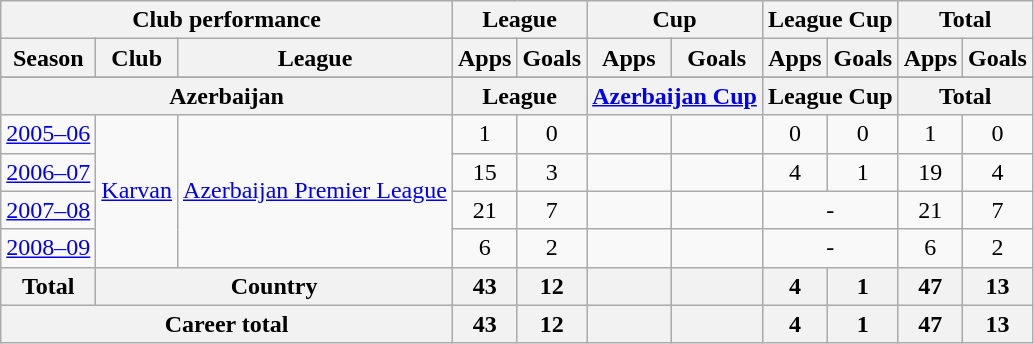<table class="wikitable" style="text-align:center">
<tr>
<th colspan=3>Club performance</th>
<th colspan=2>League</th>
<th colspan=2>Cup</th>
<th colspan=2>League Cup</th>
<th colspan=2>Total</th>
</tr>
<tr>
<th>Season</th>
<th>Club</th>
<th>League</th>
<th>Apps</th>
<th>Goals</th>
<th>Apps</th>
<th>Goals</th>
<th>Apps</th>
<th>Goals</th>
<th>Apps</th>
<th>Goals</th>
</tr>
<tr>
</tr>
<tr>
<th colspan=3>Azerbaijan</th>
<th colspan=2>League</th>
<th colspan=2><a href='#'>Azerbaijan Cup</a></th>
<th colspan=2>League Cup</th>
<th colspan=2>Total</th>
</tr>
<tr>
<td><a href='#'>2005–06</a></td>
<td rowspan="4"><a href='#'>Karvan</a></td>
<td rowspan="4"><a href='#'>Azerbaijan Premier League</a></td>
<td>1</td>
<td>0</td>
<td></td>
<td></td>
<td>0</td>
<td>0</td>
<td>1</td>
<td>0</td>
</tr>
<tr>
<td><a href='#'>2006–07</a></td>
<td>15</td>
<td>3</td>
<td></td>
<td></td>
<td>4</td>
<td>1</td>
<td>19</td>
<td>4</td>
</tr>
<tr>
<td><a href='#'>2007–08</a></td>
<td>21</td>
<td>7</td>
<td></td>
<td></td>
<td colspan="2">-</td>
<td>21</td>
<td>7</td>
</tr>
<tr>
<td><a href='#'>2008–09</a></td>
<td>6</td>
<td>2</td>
<td></td>
<td></td>
<td colspan="2">-</td>
<td>6</td>
<td>2</td>
</tr>
<tr>
<th rowspan=AZE>Total</th>
<th colspan=2>Country</th>
<th>43</th>
<th>12</th>
<th></th>
<th></th>
<th>4</th>
<th>1</th>
<th>47</th>
<th>13</th>
</tr>
<tr>
<th colspan=3>Career total</th>
<th>43</th>
<th>12</th>
<th></th>
<th></th>
<th>4</th>
<th>1</th>
<th>47</th>
<th>13</th>
</tr>
</table>
